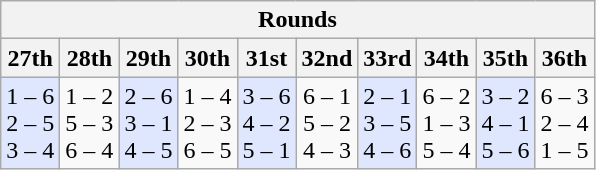<table class="wikitable">
<tr>
<th colspan=10>Rounds</th>
</tr>
<tr>
<th>27th</th>
<th>28th</th>
<th>29th</th>
<th>30th</th>
<th>31st</th>
<th>32nd</th>
<th>33rd</th>
<th>34th</th>
<th>35th</th>
<th>36th</th>
</tr>
<tr align=center>
<td bgcolor=#DFE7FF>1 – 6<br>2 – 5<br>3 – 4</td>
<td>1 – 2<br>5 – 3<br>6 – 4</td>
<td bgcolor=#DFE7FF>2 – 6<br>3 – 1<br>4 – 5</td>
<td>1 – 4<br>2 – 3<br>6 – 5</td>
<td bgcolor=#DFE7FF>3 – 6<br>4 – 2<br>5 – 1</td>
<td>6 – 1<br>5 – 2<br>4 – 3</td>
<td bgcolor=#DFE7FF>2 – 1<br>3 – 5<br>4 – 6</td>
<td>6 – 2<br>1 – 3<br>5 – 4</td>
<td bgcolor=#DFE7FF>3 – 2<br>4 – 1<br>5 – 6</td>
<td>6 – 3<br>2 – 4<br>1 – 5</td>
</tr>
</table>
